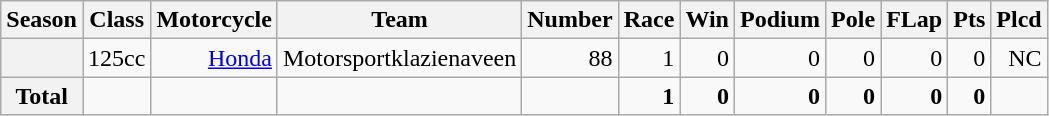<table class="wikitable">
<tr>
<th>Season</th>
<th>Class</th>
<th>Motorcycle</th>
<th>Team</th>
<th>Number</th>
<th>Race</th>
<th>Win</th>
<th>Podium</th>
<th>Pole</th>
<th>FLap</th>
<th>Pts</th>
<th>Plcd</th>
</tr>
<tr align="right">
<th></th>
<td>125cc</td>
<td><a href='#'>Honda</a></td>
<td>Motorsportklazienaveen</td>
<td>88</td>
<td>1</td>
<td>0</td>
<td>0</td>
<td>0</td>
<td>0</td>
<td>0</td>
<td>NC</td>
</tr>
<tr align="right">
<th>Total</th>
<td></td>
<td></td>
<td></td>
<td></td>
<td><strong>1</strong></td>
<td><strong>0</strong></td>
<td><strong>0</strong></td>
<td><strong>0</strong></td>
<td><strong>0</strong></td>
<td><strong>0</strong></td>
<td></td>
</tr>
</table>
